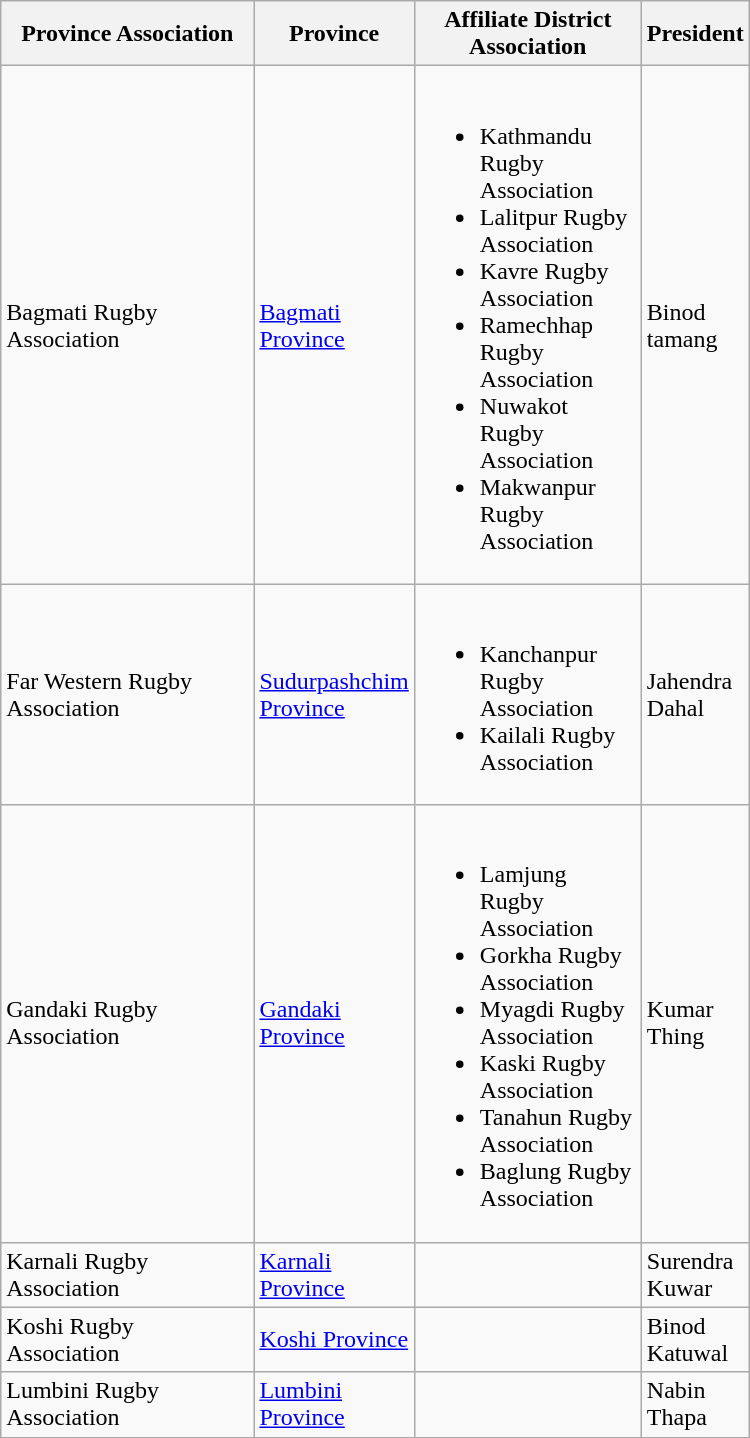<table class="wikitable sortable" style="width:500px;">
<tr>
<th width="36%">Province Association</th>
<th>Province</th>
<th width="31%">Affiliate District Association</th>
<th>President</th>
</tr>
<tr>
<td>Bagmati Rugby Association</td>
<td><a href='#'>Bagmati Province</a></td>
<td><br><ul><li>Kathmandu Rugby Association</li><li>Lalitpur Rugby Association</li><li>Kavre Rugby Association</li><li>Ramechhap Rugby Association</li><li>Nuwakot Rugby Association</li><li>Makwanpur Rugby Association</li></ul></td>
<td>Binod tamang</td>
</tr>
<tr>
<td>Far Western Rugby Association</td>
<td><a href='#'>Sudurpashchim Province</a></td>
<td><br><ul><li>Kanchanpur Rugby Association</li><li>Kailali Rugby Association</li></ul></td>
<td>Jahendra Dahal</td>
</tr>
<tr>
<td>Gandaki Rugby Association</td>
<td><a href='#'>Gandaki Province</a></td>
<td><br><ul><li>Lamjung Rugby Association</li><li>Gorkha Rugby Association</li><li>Myagdi Rugby Association</li><li>Kaski Rugby Association</li><li>Tanahun Rugby Association</li><li>Baglung Rugby Association</li></ul></td>
<td>Kumar Thing</td>
</tr>
<tr>
<td>Karnali Rugby Association</td>
<td><a href='#'>Karnali Province</a></td>
<td></td>
<td>Surendra Kuwar</td>
</tr>
<tr>
<td>Koshi Rugby Association</td>
<td><a href='#'>Koshi Province</a></td>
<td></td>
<td>Binod Katuwal</td>
</tr>
<tr>
<td>Lumbini Rugby Association</td>
<td><a href='#'>Lumbini Province</a></td>
<td></td>
<td>Nabin Thapa</td>
</tr>
</table>
